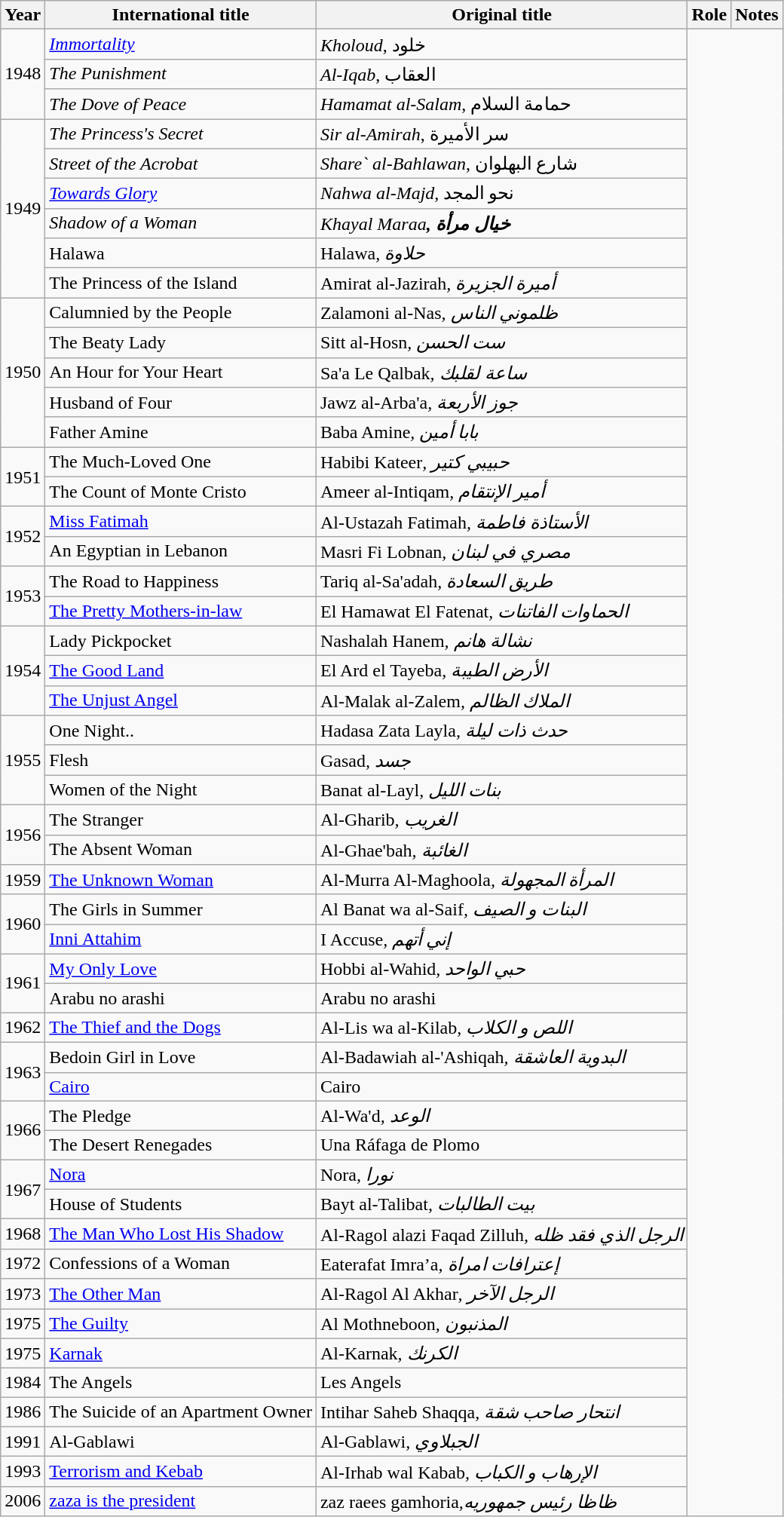<table class="wikitable">
<tr>
<th>Year</th>
<th>International title</th>
<th>Original title</th>
<th>Role</th>
<th>Notes</th>
</tr>
<tr>
<td rowspan="3">1948</td>
<td><em><a href='#'>Immortality</a></em></td>
<td><em>Kholoud</em>, خلود</td>
</tr>
<tr>
<td><em>The Punishment</em></td>
<td><em>Al-Iqab</em>, العقاب</td>
</tr>
<tr>
<td><em>The Dove of Peace</em></td>
<td><em>Hamamat al-Salam</em>, حمامة السلام</td>
</tr>
<tr>
<td rowspan="6">1949</td>
<td><em>The Princess's Secret</em></td>
<td><em>Sir al-Amirah</em>, سر الأميرة</td>
</tr>
<tr>
<td><em>Street of the Acrobat</em></td>
<td><em>Share` al-Bahlawan</em>, شارع البهلوان</td>
</tr>
<tr>
<td><em><a href='#'>Towards Glory</a></em></td>
<td><em>Nahwa al-Majd</em>, نحو المجد</td>
</tr>
<tr>
<td><em>Shadow of a Woman</em></td>
<td><em>Khayal Maraa<strong>, خيال مرأة</td>
</tr>
<tr>
<td></em>Halawa<em></td>
<td></em>Halawa<em>, حلاوة</td>
</tr>
<tr>
<td></em>The Princess of the Island<em></td>
<td></em>Amirat al-Jazirah<em>, أميرة الجزيرة</td>
</tr>
<tr>
<td rowspan="5">1950</td>
<td></em>Calumnied by the People<em></td>
<td></em>Zalamoni al-Nas<em>, ظلموني الناس</td>
</tr>
<tr>
<td></em>The Beaty Lady<em></td>
<td></em>Sitt al-Hosn<em>, ست الحسن</td>
</tr>
<tr>
<td></em>An Hour for Your Heart<em></td>
<td></em>Sa'a Le Qalbak<em>, ساعة لقلبك</td>
</tr>
<tr>
<td></em>Husband of Four<em></td>
<td></em>Jawz al-Arba'a<em>, جوز الأربعة</td>
</tr>
<tr>
<td></em>Father Amine<em></td>
<td></em>Baba Amine<em>, بابا أمين</td>
</tr>
<tr>
<td rowspan="2">1951</td>
<td></em>The Much-Loved One<em></td>
<td></em>Habibi Kateer<em>, حبيبي كتير</td>
</tr>
<tr>
<td></em>The Count of Monte Cristo<em></td>
<td></em>Ameer al-Intiqam<em>, أمير الإنتقام</td>
</tr>
<tr>
<td rowspan="2">1952</td>
<td></em><a href='#'>Miss Fatimah</a><em></td>
<td></em>Al-Ustazah Fatimah<em>, الأستاذة فاطمة</td>
</tr>
<tr>
<td></em>An Egyptian in Lebanon<em></td>
<td></em>Masri Fi Lobnan<em>, مصري في لبنان</td>
</tr>
<tr>
<td rowspan="2">1953</td>
<td></em>The Road to Happiness<em></td>
<td></em>Tariq al-Sa'adah<em>, طريق السعادة</td>
</tr>
<tr>
<td></em><a href='#'>The Pretty Mothers-in-law</a><em></td>
<td></em>El Hamawat El Fatenat<em>, الحماوات الفاتنات</td>
</tr>
<tr>
<td rowspan="3">1954</td>
<td></em>Lady Pickpocket<em></td>
<td></em>Nashalah Hanem<em>, نشالة هانم</td>
</tr>
<tr>
<td></em><a href='#'>The Good Land</a><em></td>
<td></em>El Ard el Tayeba<em>, الأرض الطيبة</td>
</tr>
<tr>
<td></em><a href='#'>The Unjust Angel</a><em></td>
<td></em>Al-Malak al-Zalem<em>, الملاك الظالم</td>
</tr>
<tr>
<td rowspan="3">1955</td>
<td></em>One Night..<em></td>
<td></em>Hadasa Zata Layla<em>, حدث ذات ليلة</td>
</tr>
<tr>
<td></em>Flesh<em></td>
<td></em>Gasad<em>, جسد</td>
</tr>
<tr>
<td></em>Women of the Night<em></td>
<td></em>Banat al-Layl<em>, بنات الليل</td>
</tr>
<tr>
<td rowspan="2">1956</td>
<td></em>The Stranger<em></td>
<td></em>Al-Gharib<em>, الغريب</td>
</tr>
<tr>
<td></em>The Absent Woman<em></td>
<td></em>Al-Ghae'bah<em>, الغائبة</td>
</tr>
<tr>
<td>1959</td>
<td></em><a href='#'>The Unknown Woman</a><em></td>
<td></em>Al-Murra Al-Maghoola<em>, المرأة المجهولة</td>
</tr>
<tr>
<td rowspan="2">1960</td>
<td></em>The Girls in Summer<em></td>
<td></em>Al Banat wa al-Saif<em>, البنات و الصيف</td>
</tr>
<tr>
<td></em><a href='#'>Inni Attahim</a><em></td>
<td></em>I Accuse<em>, إني أتهم</td>
</tr>
<tr>
<td rowspan="2">1961</td>
<td></em><a href='#'>My Only Love</a><em></td>
<td></em>Hobbi al-Wahid<em>, حبي الواحد</td>
</tr>
<tr>
<td></em>Arabu no arashi<em></td>
<td></em>Arabu no arashi<em></td>
</tr>
<tr>
<td>1962</td>
<td></em><a href='#'>The Thief and the Dogs</a><em></td>
<td></em>Al-Lis wa al-Kilab<em>, اللص و الكلاب</td>
</tr>
<tr>
<td rowspan="2">1963</td>
<td></em>Bedoin Girl in Love<em></td>
<td></em>Al-Badawiah al-'Ashiqah<em>, البدوية العاشقة</td>
</tr>
<tr>
<td></em><a href='#'>Cairo</a><em></td>
<td></em>Cairo<em></td>
</tr>
<tr>
<td rowspan="2">1966</td>
<td></em>The Pledge<em></td>
<td></em>Al-Wa'd<em>, الوعد</td>
</tr>
<tr>
<td></em>The Desert Renegades<em></td>
<td></em>Una Ráfaga de Plomo<em></td>
</tr>
<tr>
<td rowspan="2">1967</td>
<td></em><a href='#'>Nora</a><em></td>
<td></em>Nora<em>, نورا</td>
</tr>
<tr>
<td></em>House of Students<em></td>
<td></em>Bayt al-Talibat<em>, بيت الطالبات</td>
</tr>
<tr>
<td>1968</td>
<td></em><a href='#'>The Man Who Lost His Shadow</a><em></td>
<td></em>Al-Ragol alazi Faqad Zilluh<em>, الرجل الذي فقد ظله</td>
</tr>
<tr>
<td>1972</td>
<td></em>Confessions of a Woman<em></td>
<td></em>Eaterafat Imra’a<em>, إعترافات امراة</td>
</tr>
<tr>
<td>1973</td>
<td></em><a href='#'>The Other Man</a><em></td>
<td></em>Al-Ragol Al Akhar<em>, الرجل الآخر</td>
</tr>
<tr>
<td>1975</td>
<td></em><a href='#'>The Guilty</a><em></td>
<td></em>Al Mothneboon<em>, المذنبون</td>
</tr>
<tr>
<td>1975</td>
<td></em><a href='#'>Karnak</a><em></td>
<td></em>Al-Karnak<em>, الكرنك</td>
</tr>
<tr>
<td>1984</td>
<td></em>The Angels<em></td>
<td></em>Les Angels<em></td>
</tr>
<tr>
<td>1986</td>
<td></em>The Suicide of an Apartment Owner<em></td>
<td></em>Intihar Saheb Shaqqa<em>, انتحار صاحب شقة</td>
</tr>
<tr>
<td>1991</td>
<td></em>Al-Gablawi<em></td>
<td></em>Al-Gablawi<em>, الجبلاوي</td>
</tr>
<tr>
<td>1993</td>
<td></em><a href='#'>Terrorism and Kebab</a><em></td>
<td></em>Al-Irhab wal Kabab<em>, الإرهاب و الكباب</td>
</tr>
<tr>
<td>2006</td>
<td></em><a href='#'>zaza is the president</a><em></td>
<td></em>zaz raees gamhoria<em>,ظاظا رئيس جمهوريه</td>
</tr>
</table>
